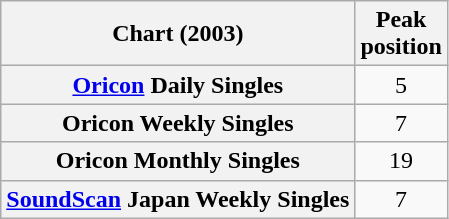<table class="wikitable sortable plainrowheaders">
<tr>
<th scope="col">Chart (2003)</th>
<th scope="col">Peak<br>position</th>
</tr>
<tr>
<th scope="row"><a href='#'>Oricon</a> Daily Singles</th>
<td align="center">5</td>
</tr>
<tr>
<th scope="row">Oricon Weekly Singles</th>
<td align="center">7</td>
</tr>
<tr>
<th scope="row">Oricon Monthly Singles</th>
<td align="center">19</td>
</tr>
<tr>
<th scope="row"><a href='#'>SoundScan</a> Japan Weekly Singles</th>
<td align="center">7</td>
</tr>
</table>
